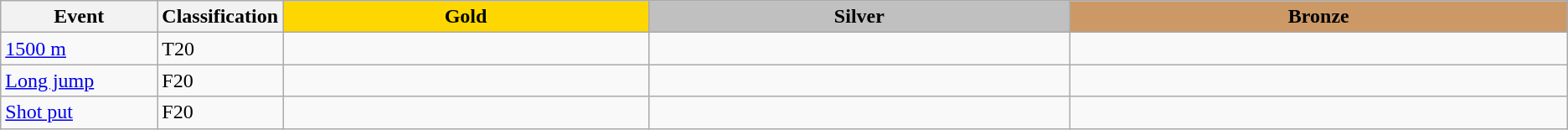<table class=wikitable style="font-size:100%">
<tr>
<th rowspan="1" width="10%">Event</th>
<th rowspan="1" width="5%">Classification</th>
<th rowspan="1" style="background:gold;">Gold</th>
<th colspan="1" style="background:silver;">Silver</th>
<th colspan="1" style="background:#CC9966;">Bronze</th>
</tr>
<tr>
<td><a href='#'>1500 m</a></td>
<td>T20<br></td>
<td></td>
<td></td>
<td></td>
</tr>
<tr>
<td><a href='#'>Long jump</a></td>
<td>F20<br></td>
<td></td>
<td></td>
<td></td>
</tr>
<tr>
<td><a href='#'>Shot put</a></td>
<td>F20<br></td>
<td></td>
<td></td>
<td></td>
</tr>
</table>
